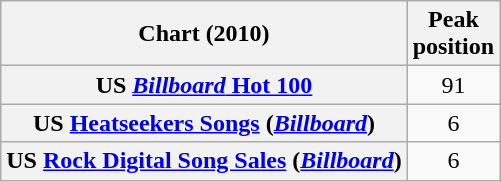<table class="wikitable sortable plainrowheaders" style="text-align:center">
<tr>
<th scope="col">Chart (2010)</th>
<th scope="col">Peak<br> position</th>
</tr>
<tr>
<th scope="row">US <a href='#'><em>Billboard</em> Hot 100</a></th>
<td>91</td>
</tr>
<tr>
<th scope="row">US <a href='#'>Heatseekers Songs</a> (<a href='#'><em>Billboard</em></a>)</th>
<td>6</td>
</tr>
<tr>
<th scope="row">US <a href='#'>Rock Digital Song Sales</a> (<a href='#'><em>Billboard</em></a>)</th>
<td>6</td>
</tr>
</table>
